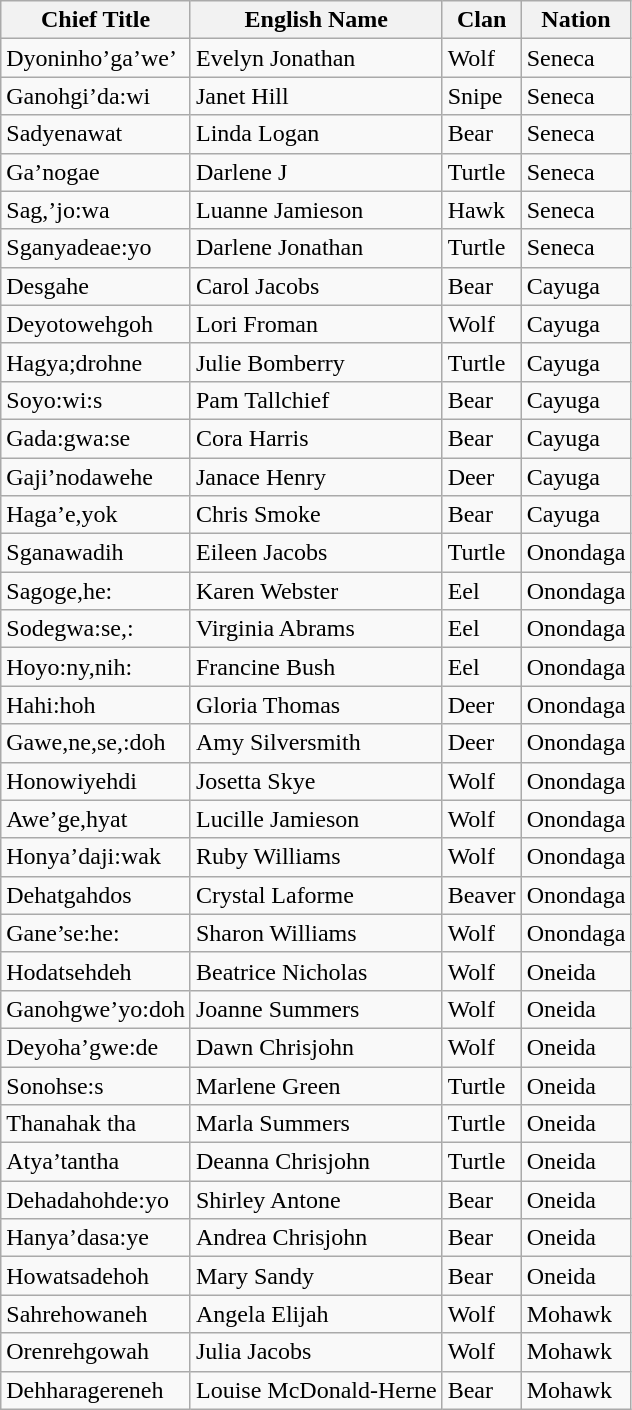<table class="wikitable mw-collapsible">
<tr>
<th>Chief Title</th>
<th>English Name</th>
<th>Clan</th>
<th>Nation</th>
</tr>
<tr>
<td>Dyoninho’ga’we’</td>
<td>Evelyn Jonathan</td>
<td>Wolf</td>
<td>Seneca</td>
</tr>
<tr>
<td>Ganohgi’da:wi</td>
<td>Janet Hill</td>
<td>Snipe</td>
<td>Seneca</td>
</tr>
<tr>
<td>Sadyenawat</td>
<td>Linda Logan</td>
<td>Bear</td>
<td>Seneca</td>
</tr>
<tr>
<td>Ga’nogae</td>
<td>Darlene J</td>
<td>Turtle</td>
<td>Seneca</td>
</tr>
<tr>
<td>Sag,’jo:wa</td>
<td>Luanne Jamieson</td>
<td>Hawk</td>
<td>Seneca</td>
</tr>
<tr>
<td>Sganyadeae:yo</td>
<td>Darlene Jonathan</td>
<td>Turtle</td>
<td>Seneca</td>
</tr>
<tr>
<td>Desgahe</td>
<td>Carol Jacobs</td>
<td>Bear</td>
<td>Cayuga</td>
</tr>
<tr>
<td>Deyotowehgoh</td>
<td>Lori Froman</td>
<td>Wolf</td>
<td>Cayuga</td>
</tr>
<tr>
<td>Hagya;drohne</td>
<td>Julie Bomberry</td>
<td>Turtle</td>
<td>Cayuga</td>
</tr>
<tr>
<td>Soyo:wi:s</td>
<td>Pam Tallchief</td>
<td>Bear</td>
<td>Cayuga</td>
</tr>
<tr>
<td>Gada:gwa:se</td>
<td>Cora Harris</td>
<td>Bear</td>
<td>Cayuga</td>
</tr>
<tr>
<td>Gaji’nodawehe</td>
<td>Janace Henry</td>
<td>Deer</td>
<td>Cayuga</td>
</tr>
<tr>
<td>Haga’e,yok</td>
<td>Chris Smoke</td>
<td>Bear</td>
<td>Cayuga</td>
</tr>
<tr>
<td>Sganawadih</td>
<td>Eileen Jacobs</td>
<td>Turtle</td>
<td>Onondaga</td>
</tr>
<tr>
<td>Sagoge,he:</td>
<td>Karen Webster</td>
<td>Eel</td>
<td>Onondaga</td>
</tr>
<tr>
<td>Sodegwa:se,:</td>
<td>Virginia Abrams</td>
<td>Eel</td>
<td>Onondaga</td>
</tr>
<tr>
<td>Hoyo:ny,nih:</td>
<td>Francine Bush</td>
<td>Eel</td>
<td>Onondaga</td>
</tr>
<tr>
<td>Hahi:hoh</td>
<td>Gloria Thomas</td>
<td>Deer</td>
<td>Onondaga</td>
</tr>
<tr>
<td>Gawe,ne,se,:doh</td>
<td>Amy Silversmith</td>
<td>Deer</td>
<td>Onondaga</td>
</tr>
<tr>
<td>Honowiyehdi</td>
<td>Josetta Skye</td>
<td>Wolf</td>
<td>Onondaga</td>
</tr>
<tr>
<td>Awe’ge,hyat</td>
<td>Lucille Jamieson</td>
<td>Wolf</td>
<td>Onondaga</td>
</tr>
<tr>
<td>Honya’daji:wak</td>
<td>Ruby Williams</td>
<td>Wolf</td>
<td>Onondaga</td>
</tr>
<tr>
<td>Dehatgahdos</td>
<td>Crystal Laforme</td>
<td>Beaver</td>
<td>Onondaga</td>
</tr>
<tr>
<td>Gane’se:he:</td>
<td>Sharon Williams</td>
<td>Wolf</td>
<td>Onondaga</td>
</tr>
<tr>
<td>Hodatsehdeh</td>
<td>Beatrice Nicholas</td>
<td>Wolf</td>
<td>Oneida</td>
</tr>
<tr>
<td>Ganohgwe’yo:doh</td>
<td>Joanne Summers</td>
<td>Wolf</td>
<td>Oneida</td>
</tr>
<tr>
<td>Deyoha’gwe:de</td>
<td>Dawn Chrisjohn</td>
<td>Wolf</td>
<td>Oneida</td>
</tr>
<tr>
<td>Sonohse:s</td>
<td>Marlene Green</td>
<td>Turtle</td>
<td>Oneida</td>
</tr>
<tr>
<td>Thanahak tha</td>
<td>Marla Summers</td>
<td>Turtle</td>
<td>Oneida</td>
</tr>
<tr>
<td>Atya’tantha</td>
<td>Deanna Chrisjohn</td>
<td>Turtle</td>
<td>Oneida</td>
</tr>
<tr>
<td>Dehadahohde:yo</td>
<td>Shirley Antone</td>
<td>Bear</td>
<td>Oneida</td>
</tr>
<tr>
<td>Hanya’dasa:ye</td>
<td>Andrea Chrisjohn</td>
<td>Bear</td>
<td>Oneida</td>
</tr>
<tr>
<td>Howatsadehoh</td>
<td>Mary Sandy</td>
<td>Bear</td>
<td>Oneida</td>
</tr>
<tr>
<td>Sahrehowaneh</td>
<td>Angela Elijah</td>
<td>Wolf</td>
<td>Mohawk</td>
</tr>
<tr>
<td>Orenrehgowah</td>
<td>Julia Jacobs</td>
<td>Wolf</td>
<td>Mohawk</td>
</tr>
<tr>
<td>Dehharagereneh</td>
<td>Louise McDonald-Herne</td>
<td>Bear</td>
<td>Mohawk</td>
</tr>
</table>
